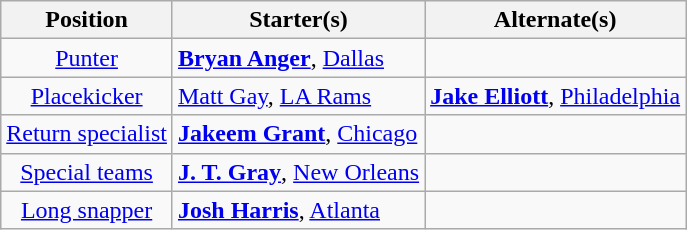<table class="wikitable">
<tr>
<th>Position</th>
<th>Starter(s)</th>
<th>Alternate(s)</th>
</tr>
<tr>
<td style="text-align:center"><a href='#'>Punter</a></td>
<td> <strong><a href='#'>Bryan Anger</a></strong>, <a href='#'>Dallas</a></td>
<td></td>
</tr>
<tr>
<td style="text-align:center"><a href='#'>Placekicker</a></td>
<td> <a href='#'>Matt Gay</a>, <a href='#'>LA Rams</a></td>
<td> <strong><a href='#'>Jake Elliott</a></strong>, <a href='#'>Philadelphia</a></td>
</tr>
<tr>
<td style="text-align:center"><a href='#'>Return specialist</a></td>
<td> <strong><a href='#'>Jakeem Grant</a></strong>, <a href='#'>Chicago</a></td>
<td></td>
</tr>
<tr>
<td style="text-align:center"><a href='#'>Special teams</a></td>
<td> <strong><a href='#'>J. T. Gray</a></strong>, <a href='#'>New Orleans</a></td>
<td></td>
</tr>
<tr>
<td style="text-align:center"><a href='#'>Long snapper</a></td>
<td> <strong><a href='#'>Josh Harris</a></strong>, <a href='#'>Atlanta</a></td>
<td></td>
</tr>
</table>
